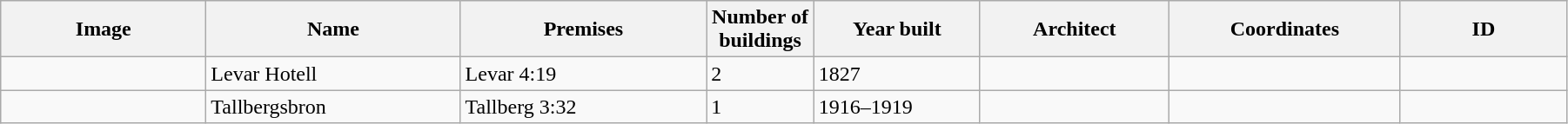<table class="wikitable" width="95%">
<tr>
<th width="150">Image</th>
<th>Name</th>
<th>Premises</th>
<th width="75">Number of<br>buildings</th>
<th width="120">Year built</th>
<th>Architect</th>
<th width="170">Coordinates</th>
<th width="120">ID</th>
</tr>
<tr>
<td></td>
<td>Levar Hotell</td>
<td>Levar 4:19</td>
<td>2</td>
<td>1827</td>
<td></td>
<td></td>
<td></td>
</tr>
<tr>
<td></td>
<td Tallbergsbroarna>Tallbergsbron</td>
<td>Tallberg 3:32</td>
<td>1</td>
<td>1916–1919</td>
<td></td>
<td></td>
<td></td>
</tr>
</table>
